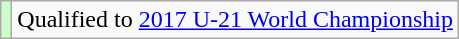<table class="wikitable">
<tr>
<td bgcolor="#cfc"></td>
<td>Qualified to <a href='#'>2017 U-21 World Championship</a></td>
</tr>
</table>
